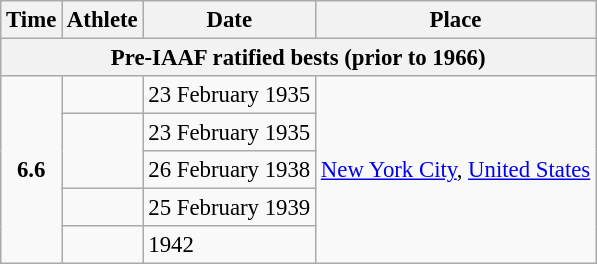<table class="wikitable sortable" style="font-size:95%">
<tr>
<th>Time</th>
<th>Athlete</th>
<th>Date</th>
<th>Place</th>
</tr>
<tr>
<th colspan="5">Pre-IAAF ratified bests (prior to 1966)</th>
</tr>
<tr>
<td rowspan="5" align="center"><strong>6.6</strong></td>
<td></td>
<td>23 February 1935</td>
<td rowspan="5"><a href='#'>New York City</a>, <a href='#'>United States</a></td>
</tr>
<tr>
<td rowspan="2"></td>
<td>23 February 1935</td>
</tr>
<tr>
<td>26 February 1938</td>
</tr>
<tr>
<td></td>
<td>25 February 1939</td>
</tr>
<tr>
<td></td>
<td>1942</td>
</tr>
</table>
